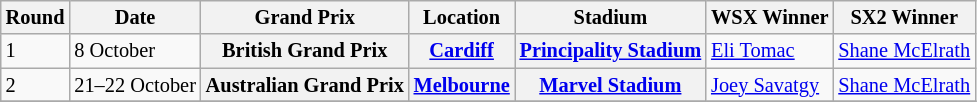<table class="wikitable" style="font-size: 85%;">
<tr>
<th>Round</th>
<th>Date</th>
<th>Grand Prix</th>
<th>Location</th>
<th>Stadium</th>
<th>WSX Winner</th>
<th>SX2 Winner</th>
</tr>
<tr>
<td>1</td>
<td>8 October</td>
<th> British Grand Prix</th>
<th><a href='#'>Cardiff</a></th>
<th><a href='#'>Principality Stadium</a></th>
<td> <a href='#'>Eli Tomac</a></td>
<td> <a href='#'>Shane McElrath</a></td>
</tr>
<tr>
<td>2</td>
<td>21–22 October</td>
<th> Australian Grand Prix</th>
<th><a href='#'>Melbourne</a></th>
<th><a href='#'>Marvel Stadium</a></th>
<td> <a href='#'>Joey Savatgy</a></td>
<td> <a href='#'>Shane McElrath</a></td>
</tr>
<tr>
</tr>
</table>
